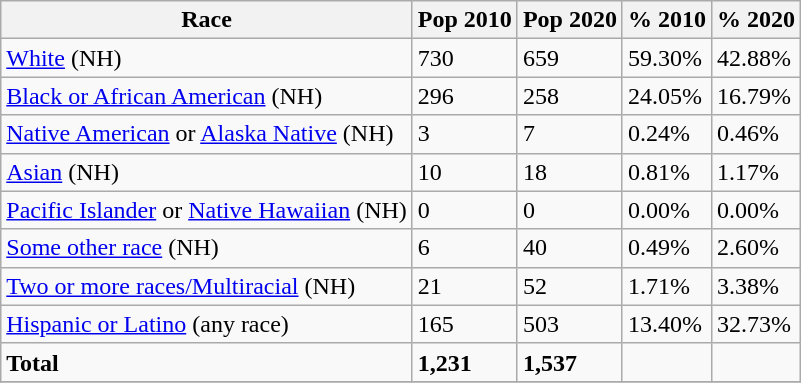<table class="wikitable">
<tr>
<th>Race</th>
<th>Pop 2010</th>
<th>Pop 2020</th>
<th>% 2010</th>
<th>% 2020</th>
</tr>
<tr>
<td><a href='#'>White</a> (NH)</td>
<td>730</td>
<td>659</td>
<td>59.30%</td>
<td>42.88%</td>
</tr>
<tr>
<td><a href='#'>Black or African American</a> (NH)</td>
<td>296</td>
<td>258</td>
<td>24.05%</td>
<td>16.79%</td>
</tr>
<tr>
<td><a href='#'>Native American</a> or <a href='#'>Alaska Native</a> (NH)</td>
<td>3</td>
<td>7</td>
<td>0.24%</td>
<td>0.46%</td>
</tr>
<tr>
<td><a href='#'>Asian</a> (NH)</td>
<td>10</td>
<td>18</td>
<td>0.81%</td>
<td>1.17%</td>
</tr>
<tr>
<td><a href='#'>Pacific Islander</a> or <a href='#'>Native Hawaiian</a> (NH)</td>
<td>0</td>
<td>0</td>
<td>0.00%</td>
<td>0.00%</td>
</tr>
<tr>
<td><a href='#'>Some other race</a> (NH)</td>
<td>6</td>
<td>40</td>
<td>0.49%</td>
<td>2.60%</td>
</tr>
<tr>
<td><a href='#'>Two or more races/Multiracial</a> (NH)</td>
<td>21</td>
<td>52</td>
<td>1.71%</td>
<td>3.38%</td>
</tr>
<tr>
<td><a href='#'>Hispanic or Latino</a> (any race)</td>
<td>165</td>
<td>503</td>
<td>13.40%</td>
<td>32.73%</td>
</tr>
<tr>
<td><strong>Total</strong></td>
<td><strong>1,231</strong></td>
<td><strong>1,537</strong></td>
<td></td>
<td></td>
</tr>
<tr>
</tr>
</table>
